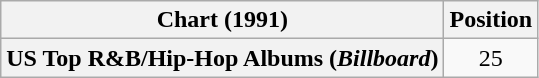<table class="wikitable plainrowheaders" style="text-align:center">
<tr>
<th scope="col">Chart (1991)</th>
<th scope="col">Position</th>
</tr>
<tr>
<th scope="row">US Top R&B/Hip-Hop Albums (<em>Billboard</em>)</th>
<td>25</td>
</tr>
</table>
